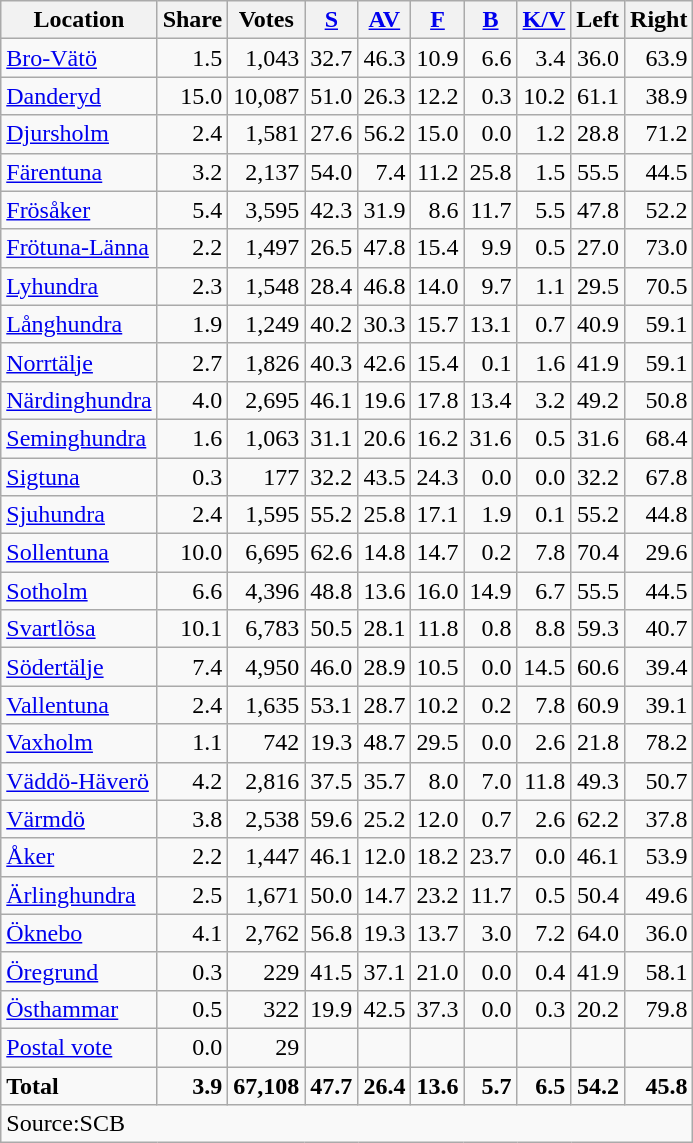<table class="wikitable sortable" style=text-align:right>
<tr>
<th>Location</th>
<th>Share</th>
<th>Votes</th>
<th><a href='#'>S</a></th>
<th><a href='#'>AV</a></th>
<th><a href='#'>F</a></th>
<th><a href='#'>B</a></th>
<th><a href='#'>K/V</a></th>
<th>Left</th>
<th>Right</th>
</tr>
<tr>
<td align=left><a href='#'>Bro-Vätö</a></td>
<td>1.5</td>
<td>1,043</td>
<td>32.7</td>
<td>46.3</td>
<td>10.9</td>
<td>6.6</td>
<td>3.4</td>
<td>36.0</td>
<td>63.9</td>
</tr>
<tr>
<td align=left><a href='#'>Danderyd</a></td>
<td>15.0</td>
<td>10,087</td>
<td>51.0</td>
<td>26.3</td>
<td>12.2</td>
<td>0.3</td>
<td>10.2</td>
<td>61.1</td>
<td>38.9</td>
</tr>
<tr>
<td align=left><a href='#'>Djursholm</a></td>
<td>2.4</td>
<td>1,581</td>
<td>27.6</td>
<td>56.2</td>
<td>15.0</td>
<td>0.0</td>
<td>1.2</td>
<td>28.8</td>
<td>71.2</td>
</tr>
<tr>
<td align=left><a href='#'>Färentuna</a></td>
<td>3.2</td>
<td>2,137</td>
<td>54.0</td>
<td>7.4</td>
<td>11.2</td>
<td>25.8</td>
<td>1.5</td>
<td>55.5</td>
<td>44.5</td>
</tr>
<tr>
<td align=left><a href='#'>Frösåker</a></td>
<td>5.4</td>
<td>3,595</td>
<td>42.3</td>
<td>31.9</td>
<td>8.6</td>
<td>11.7</td>
<td>5.5</td>
<td>47.8</td>
<td>52.2</td>
</tr>
<tr>
<td align=left><a href='#'>Frötuna-Länna</a></td>
<td>2.2</td>
<td>1,497</td>
<td>26.5</td>
<td>47.8</td>
<td>15.4</td>
<td>9.9</td>
<td>0.5</td>
<td>27.0</td>
<td>73.0</td>
</tr>
<tr>
<td align=left><a href='#'>Lyhundra</a></td>
<td>2.3</td>
<td>1,548</td>
<td>28.4</td>
<td>46.8</td>
<td>14.0</td>
<td>9.7</td>
<td>1.1</td>
<td>29.5</td>
<td>70.5</td>
</tr>
<tr>
<td align=left><a href='#'>Långhundra</a></td>
<td>1.9</td>
<td>1,249</td>
<td>40.2</td>
<td>30.3</td>
<td>15.7</td>
<td>13.1</td>
<td>0.7</td>
<td>40.9</td>
<td>59.1</td>
</tr>
<tr>
<td align=left><a href='#'>Norrtälje</a></td>
<td>2.7</td>
<td>1,826</td>
<td>40.3</td>
<td>42.6</td>
<td>15.4</td>
<td>0.1</td>
<td>1.6</td>
<td>41.9</td>
<td>59.1</td>
</tr>
<tr>
<td align=left><a href='#'>Närdinghundra</a></td>
<td>4.0</td>
<td>2,695</td>
<td>46.1</td>
<td>19.6</td>
<td>17.8</td>
<td>13.4</td>
<td>3.2</td>
<td>49.2</td>
<td>50.8</td>
</tr>
<tr>
<td align=left><a href='#'>Seminghundra</a></td>
<td>1.6</td>
<td>1,063</td>
<td>31.1</td>
<td>20.6</td>
<td>16.2</td>
<td>31.6</td>
<td>0.5</td>
<td>31.6</td>
<td>68.4</td>
</tr>
<tr>
<td align=left><a href='#'>Sigtuna</a></td>
<td>0.3</td>
<td>177</td>
<td>32.2</td>
<td>43.5</td>
<td>24.3</td>
<td>0.0</td>
<td>0.0</td>
<td>32.2</td>
<td>67.8</td>
</tr>
<tr>
<td align=left><a href='#'>Sjuhundra</a></td>
<td>2.4</td>
<td>1,595</td>
<td>55.2</td>
<td>25.8</td>
<td>17.1</td>
<td>1.9</td>
<td>0.1</td>
<td>55.2</td>
<td>44.8</td>
</tr>
<tr>
<td align=left><a href='#'>Sollentuna</a></td>
<td>10.0</td>
<td>6,695</td>
<td>62.6</td>
<td>14.8</td>
<td>14.7</td>
<td>0.2</td>
<td>7.8</td>
<td>70.4</td>
<td>29.6</td>
</tr>
<tr>
<td align=left><a href='#'>Sotholm</a></td>
<td>6.6</td>
<td>4,396</td>
<td>48.8</td>
<td>13.6</td>
<td>16.0</td>
<td>14.9</td>
<td>6.7</td>
<td>55.5</td>
<td>44.5</td>
</tr>
<tr>
<td align=left><a href='#'>Svartlösa</a></td>
<td>10.1</td>
<td>6,783</td>
<td>50.5</td>
<td>28.1</td>
<td>11.8</td>
<td>0.8</td>
<td>8.8</td>
<td>59.3</td>
<td>40.7</td>
</tr>
<tr>
<td align=left><a href='#'>Södertälje</a></td>
<td>7.4</td>
<td>4,950</td>
<td>46.0</td>
<td>28.9</td>
<td>10.5</td>
<td>0.0</td>
<td>14.5</td>
<td>60.6</td>
<td>39.4</td>
</tr>
<tr>
<td align=left><a href='#'>Vallentuna</a></td>
<td>2.4</td>
<td>1,635</td>
<td>53.1</td>
<td>28.7</td>
<td>10.2</td>
<td>0.2</td>
<td>7.8</td>
<td>60.9</td>
<td>39.1</td>
</tr>
<tr>
<td align=left><a href='#'>Vaxholm</a></td>
<td>1.1</td>
<td>742</td>
<td>19.3</td>
<td>48.7</td>
<td>29.5</td>
<td>0.0</td>
<td>2.6</td>
<td>21.8</td>
<td>78.2</td>
</tr>
<tr>
<td align=left><a href='#'>Väddö-Häverö</a></td>
<td>4.2</td>
<td>2,816</td>
<td>37.5</td>
<td>35.7</td>
<td>8.0</td>
<td>7.0</td>
<td>11.8</td>
<td>49.3</td>
<td>50.7</td>
</tr>
<tr>
<td align=left><a href='#'>Värmdö</a></td>
<td>3.8</td>
<td>2,538</td>
<td>59.6</td>
<td>25.2</td>
<td>12.0</td>
<td>0.7</td>
<td>2.6</td>
<td>62.2</td>
<td>37.8</td>
</tr>
<tr>
<td align=left><a href='#'>Åker</a></td>
<td>2.2</td>
<td>1,447</td>
<td>46.1</td>
<td>12.0</td>
<td>18.2</td>
<td>23.7</td>
<td>0.0</td>
<td>46.1</td>
<td>53.9</td>
</tr>
<tr>
<td align=left><a href='#'>Ärlinghundra</a></td>
<td>2.5</td>
<td>1,671</td>
<td>50.0</td>
<td>14.7</td>
<td>23.2</td>
<td>11.7</td>
<td>0.5</td>
<td>50.4</td>
<td>49.6</td>
</tr>
<tr>
<td align=left><a href='#'>Öknebo</a></td>
<td>4.1</td>
<td>2,762</td>
<td>56.8</td>
<td>19.3</td>
<td>13.7</td>
<td>3.0</td>
<td>7.2</td>
<td>64.0</td>
<td>36.0</td>
</tr>
<tr>
<td align=left><a href='#'>Öregrund</a></td>
<td>0.3</td>
<td>229</td>
<td>41.5</td>
<td>37.1</td>
<td>21.0</td>
<td>0.0</td>
<td>0.4</td>
<td>41.9</td>
<td>58.1</td>
</tr>
<tr>
<td align=left><a href='#'>Östhammar</a></td>
<td>0.5</td>
<td>322</td>
<td>19.9</td>
<td>42.5</td>
<td>37.3</td>
<td>0.0</td>
<td>0.3</td>
<td>20.2</td>
<td>79.8</td>
</tr>
<tr>
<td align=left><a href='#'>Postal vote</a></td>
<td>0.0</td>
<td>29</td>
<td></td>
<td></td>
<td></td>
<td></td>
<td></td>
<td></td>
<td></td>
</tr>
<tr>
<td align=left><strong>Total</strong></td>
<td><strong>3.9</strong></td>
<td><strong>67,108</strong></td>
<td><strong>47.7</strong></td>
<td><strong>26.4</strong></td>
<td><strong>13.6</strong></td>
<td><strong>5.7</strong></td>
<td><strong>6.5</strong></td>
<td><strong>54.2</strong></td>
<td><strong>45.8</strong></td>
</tr>
<tr>
<td align=left colspan=10>Source:SCB </td>
</tr>
</table>
